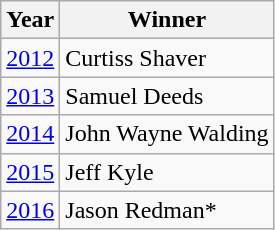<table class="wikitable">
<tr>
<th><strong>Year</strong></th>
<th><strong>Winner</strong></th>
</tr>
<tr>
<td><a href='#'>2012</a></td>
<td>Curtiss Shaver</td>
</tr>
<tr>
<td><a href='#'>2013</a></td>
<td>Samuel Deeds</td>
</tr>
<tr>
<td><a href='#'>2014</a></td>
<td>John Wayne Walding</td>
</tr>
<tr>
<td><a href='#'>2015</a></td>
<td>Jeff Kyle</td>
</tr>
<tr>
<td><a href='#'>2016</a></td>
<td>Jason Redman*</td>
</tr>
</table>
